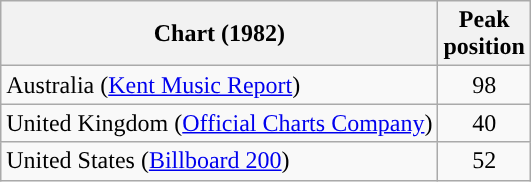<table class="wikitable">
<tr>
<th scope="col">Chart (1982)</th>
<th>Peak<br>position</th>
</tr>
<tr>
<td>Australia (<a href='#'>Kent Music Report</a>)</td>
<td style="text-align:center;">98</td>
</tr>
<tr>
<td>United Kingdom (<a href='#'>Official Charts Company</a>)</td>
<td style="text-align:center;">40</td>
</tr>
<tr>
<td>United States (<a href='#'>Billboard 200</a>)</td>
<td style="text-align:center;">52</td>
</tr>
</table>
